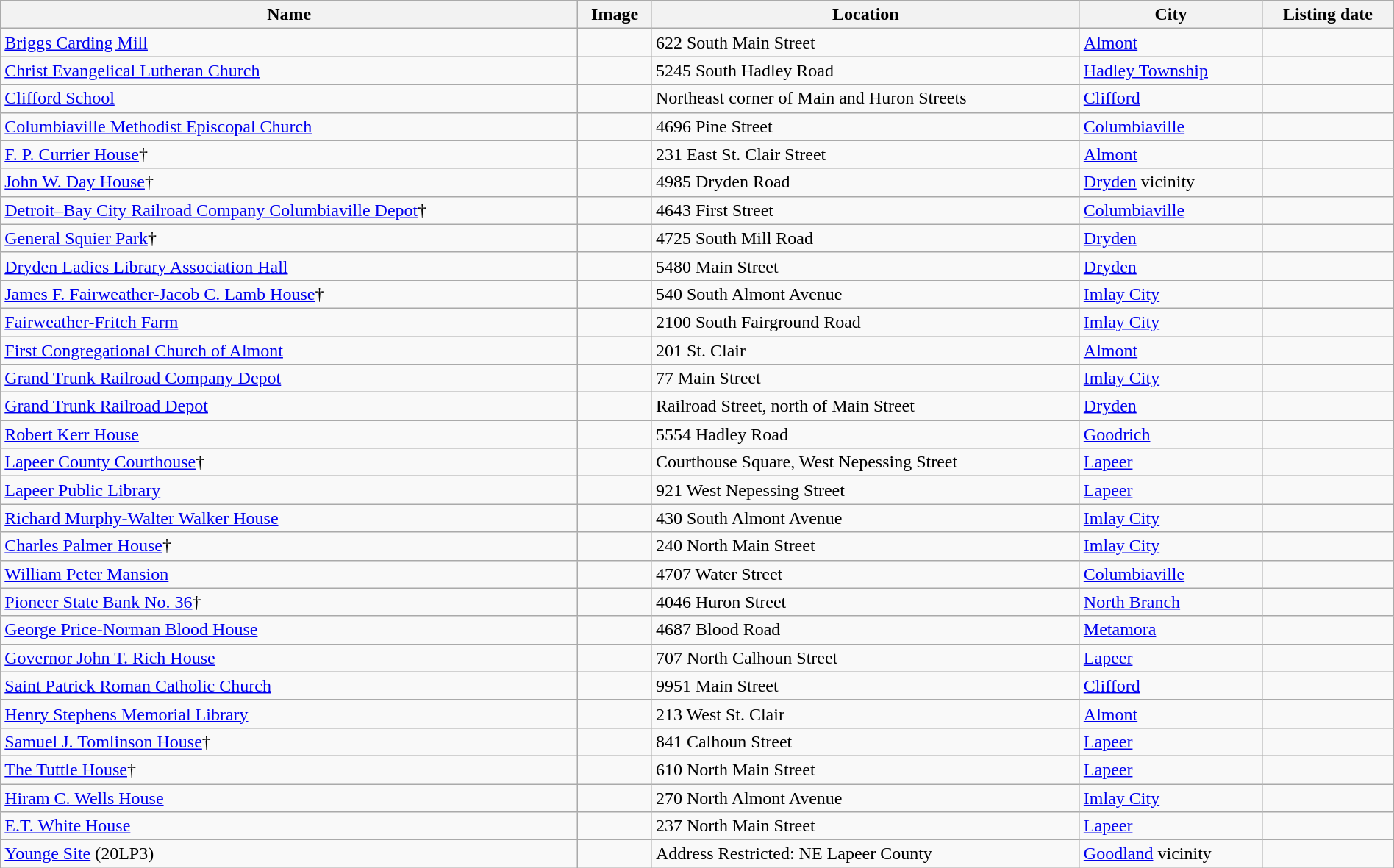<table class="wikitable sortable" style="width:100%">
<tr>
<th>Name</th>
<th>Image</th>
<th>Location</th>
<th>City</th>
<th>Listing date</th>
</tr>
<tr>
<td><a href='#'>Briggs Carding Mill</a></td>
<td></td>
<td>622 South Main Street</td>
<td><a href='#'>Almont</a></td>
<td></td>
</tr>
<tr>
<td><a href='#'>Christ Evangelical Lutheran Church</a></td>
<td></td>
<td>5245 South Hadley Road</td>
<td><a href='#'>Hadley Township</a></td>
<td></td>
</tr>
<tr>
<td><a href='#'>Clifford School</a></td>
<td></td>
<td>Northeast corner of Main and Huron Streets</td>
<td><a href='#'>Clifford</a></td>
<td></td>
</tr>
<tr>
<td><a href='#'>Columbiaville Methodist Episcopal Church</a></td>
<td></td>
<td>4696 Pine Street</td>
<td><a href='#'>Columbiaville</a></td>
<td></td>
</tr>
<tr>
<td><a href='#'>F. P. Currier House</a>†</td>
<td></td>
<td>231 East St. Clair Street</td>
<td><a href='#'>Almont</a></td>
<td></td>
</tr>
<tr>
<td><a href='#'>John W. Day House</a>†</td>
<td></td>
<td>4985 Dryden Road</td>
<td><a href='#'>Dryden</a> vicinity</td>
<td></td>
</tr>
<tr>
<td><a href='#'>Detroit–Bay City Railroad Company Columbiaville Depot</a>†</td>
<td></td>
<td>4643 First Street</td>
<td><a href='#'>Columbiaville</a></td>
<td></td>
</tr>
<tr>
<td><a href='#'>General Squier Park</a>†</td>
<td></td>
<td>4725 South Mill Road</td>
<td><a href='#'>Dryden</a></td>
<td></td>
</tr>
<tr>
<td><a href='#'>Dryden Ladies Library Association Hall</a></td>
<td></td>
<td>5480 Main Street</td>
<td><a href='#'>Dryden</a></td>
<td></td>
</tr>
<tr>
<td><a href='#'>James F. Fairweather-Jacob C. Lamb House</a>†</td>
<td></td>
<td>540 South Almont Avenue</td>
<td><a href='#'>Imlay City</a></td>
<td></td>
</tr>
<tr>
<td><a href='#'>Fairweather-Fritch Farm</a></td>
<td></td>
<td>2100 South Fairground Road</td>
<td><a href='#'>Imlay City</a></td>
<td></td>
</tr>
<tr>
<td><a href='#'>First Congregational Church of Almont</a></td>
<td></td>
<td>201 St. Clair</td>
<td><a href='#'>Almont</a></td>
<td></td>
</tr>
<tr>
<td><a href='#'>Grand Trunk Railroad Company Depot</a></td>
<td></td>
<td>77 Main Street</td>
<td><a href='#'>Imlay City</a></td>
<td></td>
</tr>
<tr>
<td><a href='#'>Grand Trunk Railroad Depot</a></td>
<td></td>
<td>Railroad Street, north of Main Street</td>
<td><a href='#'>Dryden</a></td>
<td></td>
</tr>
<tr>
<td><a href='#'>Robert Kerr House</a></td>
<td></td>
<td>5554 Hadley Road</td>
<td><a href='#'>Goodrich</a></td>
<td></td>
</tr>
<tr>
<td><a href='#'>Lapeer County Courthouse</a>†</td>
<td></td>
<td>Courthouse Square, West Nepessing Street</td>
<td><a href='#'>Lapeer</a></td>
<td></td>
</tr>
<tr>
<td><a href='#'>Lapeer Public Library</a></td>
<td></td>
<td>921 West Nepessing Street</td>
<td><a href='#'>Lapeer</a></td>
<td></td>
</tr>
<tr>
<td><a href='#'>Richard Murphy-Walter Walker House</a></td>
<td></td>
<td>430 South Almont Avenue</td>
<td><a href='#'>Imlay City</a></td>
<td></td>
</tr>
<tr>
<td><a href='#'>Charles Palmer House</a>†</td>
<td></td>
<td>240 North Main Street</td>
<td><a href='#'>Imlay City</a></td>
<td></td>
</tr>
<tr>
<td><a href='#'>William Peter Mansion</a></td>
<td></td>
<td>4707 Water Street</td>
<td><a href='#'>Columbiaville</a></td>
<td></td>
</tr>
<tr>
<td><a href='#'>Pioneer State Bank No. 36</a>†</td>
<td></td>
<td>4046 Huron Street</td>
<td><a href='#'>North Branch</a></td>
<td></td>
</tr>
<tr>
<td><a href='#'>George Price-Norman Blood House</a></td>
<td></td>
<td>4687 Blood Road</td>
<td><a href='#'>Metamora</a></td>
<td></td>
</tr>
<tr>
<td><a href='#'>Governor John T. Rich House</a></td>
<td></td>
<td>707 North Calhoun Street</td>
<td><a href='#'>Lapeer</a></td>
<td></td>
</tr>
<tr>
<td><a href='#'>Saint Patrick Roman Catholic Church</a></td>
<td></td>
<td>9951 Main Street</td>
<td><a href='#'>Clifford</a></td>
<td></td>
</tr>
<tr>
<td><a href='#'>Henry Stephens Memorial Library</a></td>
<td></td>
<td>213 West St. Clair</td>
<td><a href='#'>Almont</a></td>
<td></td>
</tr>
<tr>
<td><a href='#'>Samuel J. Tomlinson House</a>†</td>
<td></td>
<td>841 Calhoun Street</td>
<td><a href='#'>Lapeer</a></td>
<td></td>
</tr>
<tr>
<td><a href='#'>The Tuttle House</a>†</td>
<td></td>
<td>610 North Main Street</td>
<td><a href='#'>Lapeer</a></td>
<td></td>
</tr>
<tr>
<td><a href='#'>Hiram C. Wells House</a></td>
<td></td>
<td>270 North Almont Avenue</td>
<td><a href='#'>Imlay City</a></td>
<td></td>
</tr>
<tr>
<td><a href='#'>E.T. White House</a></td>
<td></td>
<td>237 North Main Street</td>
<td><a href='#'>Lapeer</a></td>
<td></td>
</tr>
<tr>
<td><a href='#'>Younge Site</a> (20LP3)</td>
<td></td>
<td>Address Restricted: NE Lapeer County</td>
<td><a href='#'>Goodland</a> vicinity</td>
<td></td>
</tr>
</table>
